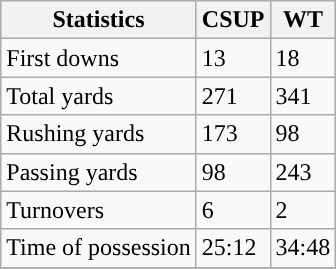<table class="wikitable" style="float: left;">
<tr>
<th>Statistics</th>
<th>CSUP</th>
<th>WT</th>
</tr>
<tr>
<td>First downs</td>
<td>13</td>
<td>18</td>
</tr>
<tr>
<td>Total yards</td>
<td>271</td>
<td>341</td>
</tr>
<tr>
<td>Rushing yards</td>
<td>173</td>
<td>98</td>
</tr>
<tr>
<td>Passing yards</td>
<td>98</td>
<td>243</td>
</tr>
<tr>
<td>Turnovers</td>
<td>6</td>
<td>2</td>
</tr>
<tr>
<td>Time of possession</td>
<td>25:12</td>
<td>34:48</td>
</tr>
<tr>
</tr>
</table>
